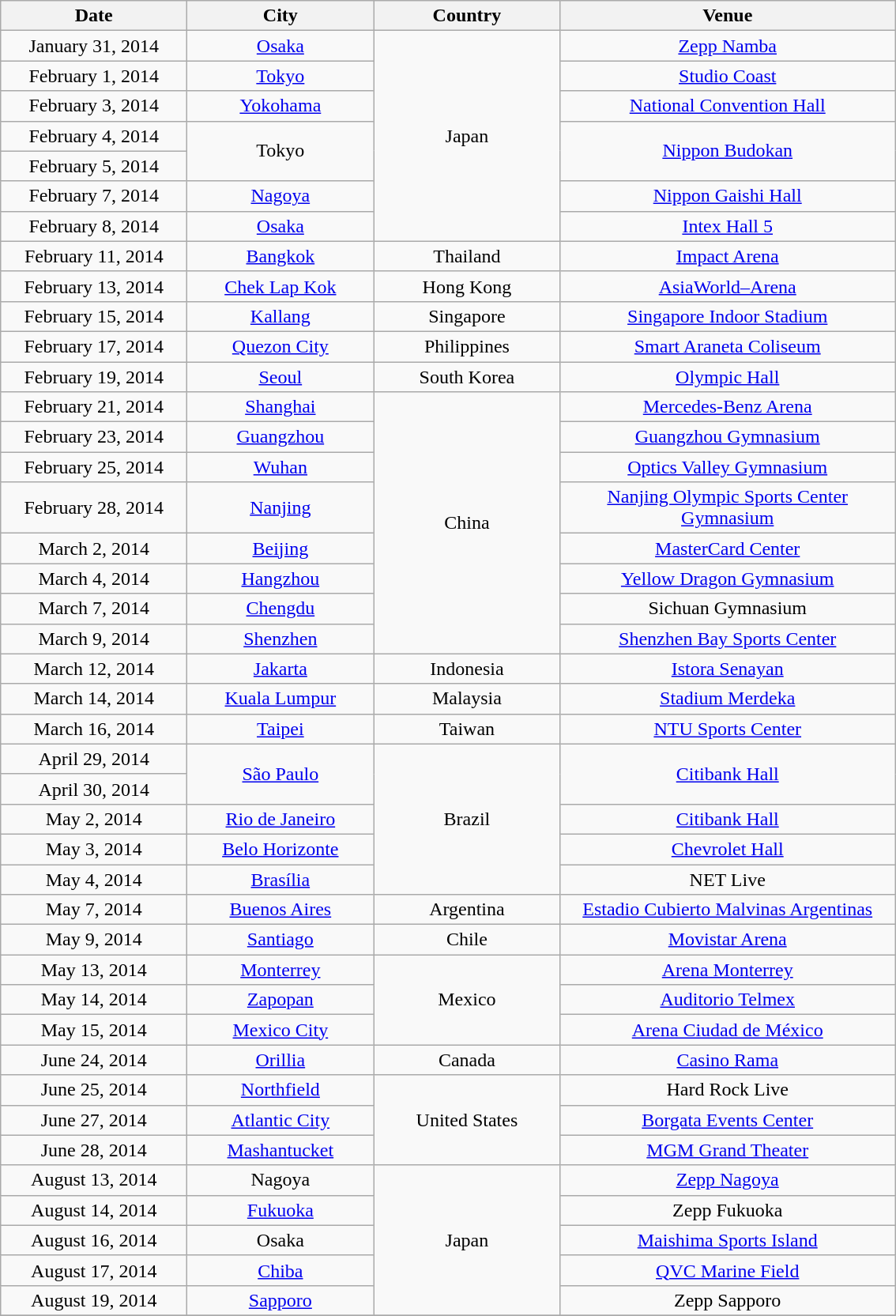<table class="wikitable" style="text-align:center;">
<tr>
<th style="width:150px;">Date</th>
<th style="width:150px;">City</th>
<th style="width:150px;">Country</th>
<th style="width:275px;">Venue</th>
</tr>
<tr>
<td>January 31, 2014</td>
<td><a href='#'>Osaka</a></td>
<td rowspan="7">Japan</td>
<td><a href='#'>Zepp Namba</a></td>
</tr>
<tr>
<td>February 1, 2014</td>
<td><a href='#'>Tokyo</a></td>
<td><a href='#'>Studio Coast</a></td>
</tr>
<tr>
<td>February 3, 2014</td>
<td><a href='#'>Yokohama</a></td>
<td><a href='#'>National Convention Hall</a></td>
</tr>
<tr>
<td>February 4, 2014</td>
<td rowspan="2">Tokyo</td>
<td rowspan="2"><a href='#'>Nippon Budokan</a></td>
</tr>
<tr>
<td>February 5, 2014</td>
</tr>
<tr>
<td>February 7, 2014</td>
<td><a href='#'>Nagoya</a></td>
<td><a href='#'>Nippon Gaishi Hall</a></td>
</tr>
<tr>
<td>February 8, 2014</td>
<td><a href='#'>Osaka</a></td>
<td><a href='#'>Intex Hall 5</a></td>
</tr>
<tr>
<td>February 11, 2014</td>
<td><a href='#'>Bangkok</a></td>
<td>Thailand</td>
<td><a href='#'>Impact Arena</a></td>
</tr>
<tr>
<td>February 13, 2014</td>
<td><a href='#'>Chek Lap Kok</a></td>
<td>Hong Kong</td>
<td><a href='#'>AsiaWorld–Arena</a></td>
</tr>
<tr>
<td>February 15, 2014</td>
<td><a href='#'>Kallang</a></td>
<td>Singapore</td>
<td><a href='#'>Singapore Indoor Stadium</a></td>
</tr>
<tr>
<td>February 17, 2014</td>
<td><a href='#'>Quezon City</a></td>
<td>Philippines</td>
<td><a href='#'>Smart Araneta Coliseum</a></td>
</tr>
<tr>
<td>February 19, 2014</td>
<td><a href='#'>Seoul</a></td>
<td>South Korea</td>
<td><a href='#'>Olympic Hall</a></td>
</tr>
<tr>
<td>February 21, 2014</td>
<td><a href='#'>Shanghai</a></td>
<td rowspan="8">China</td>
<td><a href='#'>Mercedes-Benz Arena</a></td>
</tr>
<tr>
<td>February 23, 2014</td>
<td><a href='#'>Guangzhou</a></td>
<td><a href='#'>Guangzhou Gymnasium</a></td>
</tr>
<tr>
<td>February 25, 2014</td>
<td><a href='#'>Wuhan</a></td>
<td><a href='#'>Optics Valley Gymnasium</a></td>
</tr>
<tr>
<td>February 28, 2014</td>
<td><a href='#'>Nanjing</a></td>
<td><a href='#'>Nanjing Olympic Sports Center Gymnasium</a></td>
</tr>
<tr>
<td>March 2, 2014</td>
<td><a href='#'>Beijing</a></td>
<td><a href='#'>MasterCard Center</a></td>
</tr>
<tr>
<td>March 4, 2014</td>
<td><a href='#'>Hangzhou</a></td>
<td><a href='#'>Yellow Dragon Gymnasium</a></td>
</tr>
<tr>
<td>March 7, 2014</td>
<td><a href='#'>Chengdu</a></td>
<td>Sichuan Gymnasium</td>
</tr>
<tr>
<td>March 9, 2014</td>
<td><a href='#'>Shenzhen</a></td>
<td><a href='#'>Shenzhen Bay Sports Center</a></td>
</tr>
<tr>
<td>March 12, 2014</td>
<td><a href='#'>Jakarta</a></td>
<td>Indonesia</td>
<td><a href='#'>Istora Senayan</a></td>
</tr>
<tr>
<td>March 14, 2014</td>
<td><a href='#'>Kuala Lumpur</a></td>
<td>Malaysia</td>
<td><a href='#'>Stadium Merdeka</a></td>
</tr>
<tr>
<td>March 16, 2014</td>
<td><a href='#'>Taipei</a></td>
<td>Taiwan</td>
<td><a href='#'>NTU Sports Center</a></td>
</tr>
<tr>
<td>April 29, 2014</td>
<td rowspan="2"><a href='#'>São Paulo</a></td>
<td rowspan="5">Brazil</td>
<td rowspan="2"><a href='#'>Citibank Hall</a></td>
</tr>
<tr>
<td>April 30, 2014</td>
</tr>
<tr>
<td>May 2, 2014</td>
<td><a href='#'>Rio de Janeiro</a></td>
<td><a href='#'>Citibank Hall</a></td>
</tr>
<tr>
<td>May 3, 2014</td>
<td><a href='#'>Belo Horizonte</a></td>
<td><a href='#'>Chevrolet Hall</a></td>
</tr>
<tr>
<td>May 4, 2014</td>
<td><a href='#'>Brasília</a></td>
<td>NET Live</td>
</tr>
<tr>
<td>May 7, 2014</td>
<td><a href='#'>Buenos Aires</a></td>
<td>Argentina</td>
<td><a href='#'>Estadio Cubierto Malvinas Argentinas</a></td>
</tr>
<tr>
<td>May 9, 2014</td>
<td><a href='#'>Santiago</a></td>
<td>Chile</td>
<td><a href='#'>Movistar Arena</a></td>
</tr>
<tr>
<td>May 13, 2014</td>
<td><a href='#'>Monterrey</a></td>
<td rowspan="3">Mexico</td>
<td><a href='#'>Arena Monterrey</a></td>
</tr>
<tr>
<td>May 14, 2014</td>
<td><a href='#'>Zapopan</a></td>
<td><a href='#'>Auditorio Telmex</a></td>
</tr>
<tr>
<td>May 15, 2014</td>
<td><a href='#'>Mexico City</a></td>
<td><a href='#'>Arena Ciudad de México</a></td>
</tr>
<tr>
<td>June 24, 2014</td>
<td><a href='#'>Orillia</a></td>
<td>Canada</td>
<td><a href='#'>Casino Rama</a></td>
</tr>
<tr>
<td>June 25, 2014</td>
<td><a href='#'>Northfield</a></td>
<td rowspan="3">United States</td>
<td>Hard Rock Live</td>
</tr>
<tr>
<td>June 27, 2014</td>
<td><a href='#'>Atlantic City</a></td>
<td><a href='#'>Borgata Events Center</a></td>
</tr>
<tr>
<td>June 28, 2014</td>
<td><a href='#'>Mashantucket</a></td>
<td><a href='#'>MGM Grand Theater</a></td>
</tr>
<tr>
<td>August 13, 2014</td>
<td>Nagoya</td>
<td rowspan="5">Japan</td>
<td><a href='#'>Zepp Nagoya</a></td>
</tr>
<tr>
<td>August 14, 2014</td>
<td><a href='#'>Fukuoka</a></td>
<td>Zepp Fukuoka</td>
</tr>
<tr>
<td>August 16, 2014</td>
<td>Osaka</td>
<td><a href='#'>Maishima Sports Island</a></td>
</tr>
<tr>
<td>August 17, 2014</td>
<td><a href='#'>Chiba</a></td>
<td><a href='#'>QVC Marine Field</a></td>
</tr>
<tr>
<td>August 19, 2014</td>
<td><a href='#'>Sapporo</a></td>
<td>Zepp Sapporo</td>
</tr>
<tr>
</tr>
</table>
